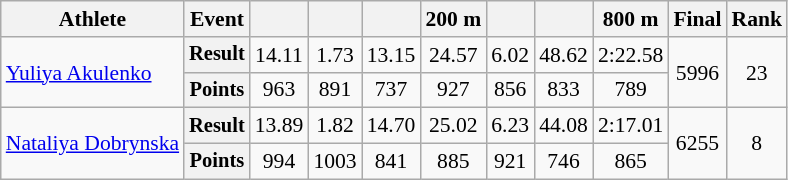<table class="wikitable" style="font-size:90%">
<tr>
<th>Athlete</th>
<th>Event</th>
<th></th>
<th></th>
<th></th>
<th>200 m</th>
<th></th>
<th></th>
<th>800 m</th>
<th>Final</th>
<th>Rank</th>
</tr>
<tr align=center>
<td align=left rowspan=2><a href='#'>Yuliya Akulenko</a></td>
<th style="font-size:95%">Result</th>
<td>14.11</td>
<td>1.73</td>
<td>13.15</td>
<td>24.57</td>
<td>6.02</td>
<td>48.62</td>
<td>2:22.58</td>
<td rowspan=2>5996</td>
<td rowspan=2>23</td>
</tr>
<tr align=center>
<th style="font-size:95%">Points</th>
<td>963</td>
<td>891</td>
<td>737</td>
<td>927</td>
<td>856</td>
<td>833</td>
<td>789</td>
</tr>
<tr align=center>
<td align=left rowspan=2><a href='#'>Nataliya Dobrynska</a></td>
<th style="font-size:95%">Result</th>
<td>13.89</td>
<td>1.82</td>
<td>14.70</td>
<td>25.02</td>
<td>6.23</td>
<td>44.08</td>
<td>2:17.01</td>
<td rowspan=2>6255</td>
<td rowspan=2>8</td>
</tr>
<tr align=center>
<th style="font-size:95%">Points</th>
<td>994</td>
<td>1003</td>
<td>841</td>
<td>885</td>
<td>921</td>
<td>746</td>
<td>865</td>
</tr>
</table>
